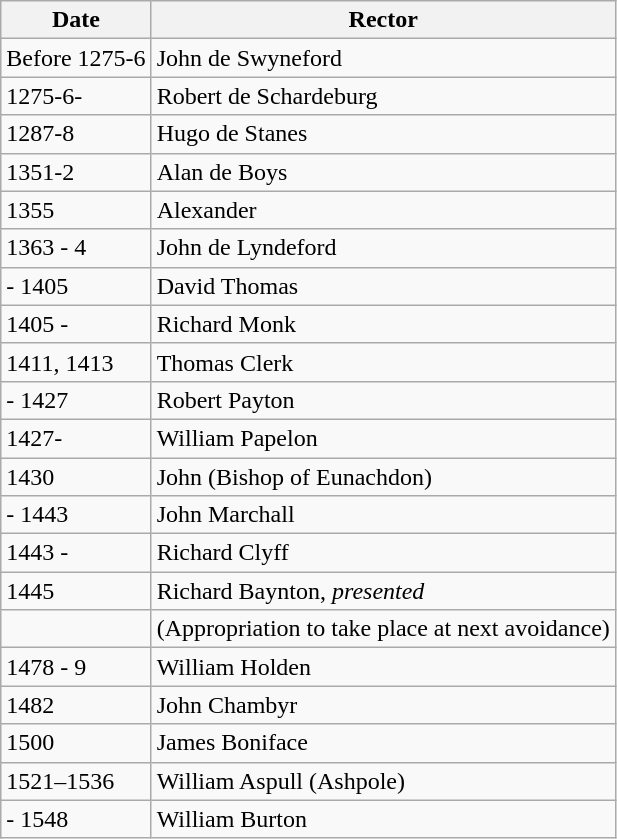<table class="wikitable">
<tr>
<th>Date</th>
<th>Rector</th>
</tr>
<tr>
<td>Before 1275-6</td>
<td>John de Swyneford</td>
</tr>
<tr>
<td>1275-6-</td>
<td>Robert de Schardeburg</td>
</tr>
<tr>
<td>1287-8</td>
<td>Hugo de Stanes</td>
</tr>
<tr>
<td>1351-2</td>
<td>Alan de Boys</td>
</tr>
<tr>
<td>1355</td>
<td>Alexander</td>
</tr>
<tr>
<td>1363 - 4</td>
<td>John de Lyndeford</td>
</tr>
<tr>
<td>- 1405</td>
<td>David Thomas</td>
</tr>
<tr>
<td>1405 -</td>
<td>Richard Monk</td>
</tr>
<tr>
<td>1411, 1413</td>
<td>Thomas Clerk</td>
</tr>
<tr>
<td>- 1427</td>
<td>Robert Payton</td>
</tr>
<tr>
<td>1427-</td>
<td>William Papelon</td>
</tr>
<tr>
<td>1430</td>
<td>John (Bishop of Eunachdon)</td>
</tr>
<tr>
<td>- 1443</td>
<td>John Marchall</td>
</tr>
<tr>
<td>1443 -</td>
<td>Richard Clyff</td>
</tr>
<tr>
<td>1445</td>
<td>Richard Baynton, <em>presented</em></td>
</tr>
<tr>
<td></td>
<td>(Appropriation to take place at next avoidance)</td>
</tr>
<tr>
<td>1478 - 9</td>
<td>William Holden</td>
</tr>
<tr>
<td>1482</td>
<td>John Chambyr</td>
</tr>
<tr>
<td>1500</td>
<td>James Boniface</td>
</tr>
<tr>
<td>1521–1536</td>
<td>William Aspull (Ashpole)</td>
</tr>
<tr>
<td>- 1548</td>
<td>William Burton</td>
</tr>
</table>
